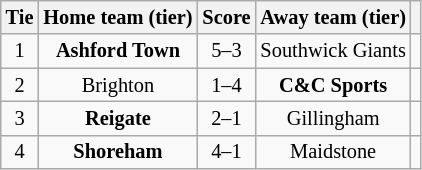<table class="wikitable" style="text-align:center; font-size:85%">
<tr>
<th>Tie</th>
<th>Home team (tier)</th>
<th>Score</th>
<th>Away team (tier)</th>
<th></th>
</tr>
<tr>
<td align="center">1</td>
<td><strong>Ashford Town</strong></td>
<td align="center">5–3</td>
<td>Southwick Giants</td>
<td></td>
</tr>
<tr>
<td align="center">2</td>
<td>Brighton</td>
<td align="center">1–4</td>
<td><strong>C&C Sports</strong></td>
<td></td>
</tr>
<tr>
<td align="center">3</td>
<td><strong>Reigate</strong></td>
<td align="center">2–1</td>
<td>Gillingham</td>
<td></td>
</tr>
<tr>
<td align="center">4</td>
<td><strong>Shoreham</strong></td>
<td align="center">4–1</td>
<td>Maidstone</td>
<td></td>
</tr>
</table>
